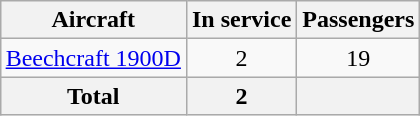<table class="wikitable" style="text-align:center; margin:0.5em auto">
<tr>
<th>Aircraft</th>
<th>In service</th>
<th>Passengers</th>
</tr>
<tr>
<td><a href='#'>Beechcraft 1900D</a></td>
<td>2</td>
<td>19</td>
</tr>
<tr>
<th>Total</th>
<th>2</th>
<th></th>
</tr>
</table>
